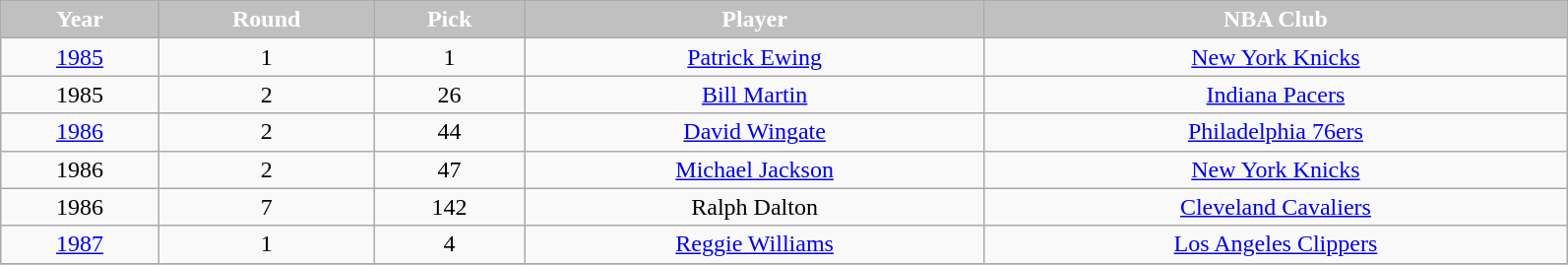<table class="wikitable" width="84%">
<tr align="center"  style="background:silver;color:#FFFFFF;">
<td><strong>Year</strong></td>
<td><strong>Round</strong></td>
<td><strong>Pick</strong></td>
<td><strong>Player</strong></td>
<td><strong>NBA Club</strong></td>
</tr>
<tr align="center" bgcolor="">
<td><a href='#'>1985</a></td>
<td>1</td>
<td>1</td>
<td><a href='#'>Patrick Ewing</a></td>
<td><a href='#'>New York Knicks</a></td>
</tr>
<tr align="center" bgcolor="">
<td>1985</td>
<td>2</td>
<td>26</td>
<td><a href='#'>Bill Martin</a></td>
<td><a href='#'>Indiana Pacers</a></td>
</tr>
<tr align="center" bgcolor="">
<td><a href='#'>1986</a></td>
<td>2</td>
<td>44</td>
<td><a href='#'>David Wingate</a></td>
<td><a href='#'>Philadelphia 76ers</a></td>
</tr>
<tr align="center" bgcolor="">
<td>1986</td>
<td>2</td>
<td>47</td>
<td><a href='#'>Michael Jackson</a></td>
<td><a href='#'>New York Knicks</a></td>
</tr>
<tr align="center" bgcolor="">
<td>1986</td>
<td>7</td>
<td>142</td>
<td>Ralph Dalton</td>
<td><a href='#'>Cleveland Cavaliers</a></td>
</tr>
<tr align="center" bgcolor="">
<td><a href='#'>1987</a></td>
<td>1</td>
<td>4</td>
<td><a href='#'>Reggie Williams</a></td>
<td><a href='#'>Los Angeles Clippers</a></td>
</tr>
<tr align="center" bgcolor="">
</tr>
</table>
